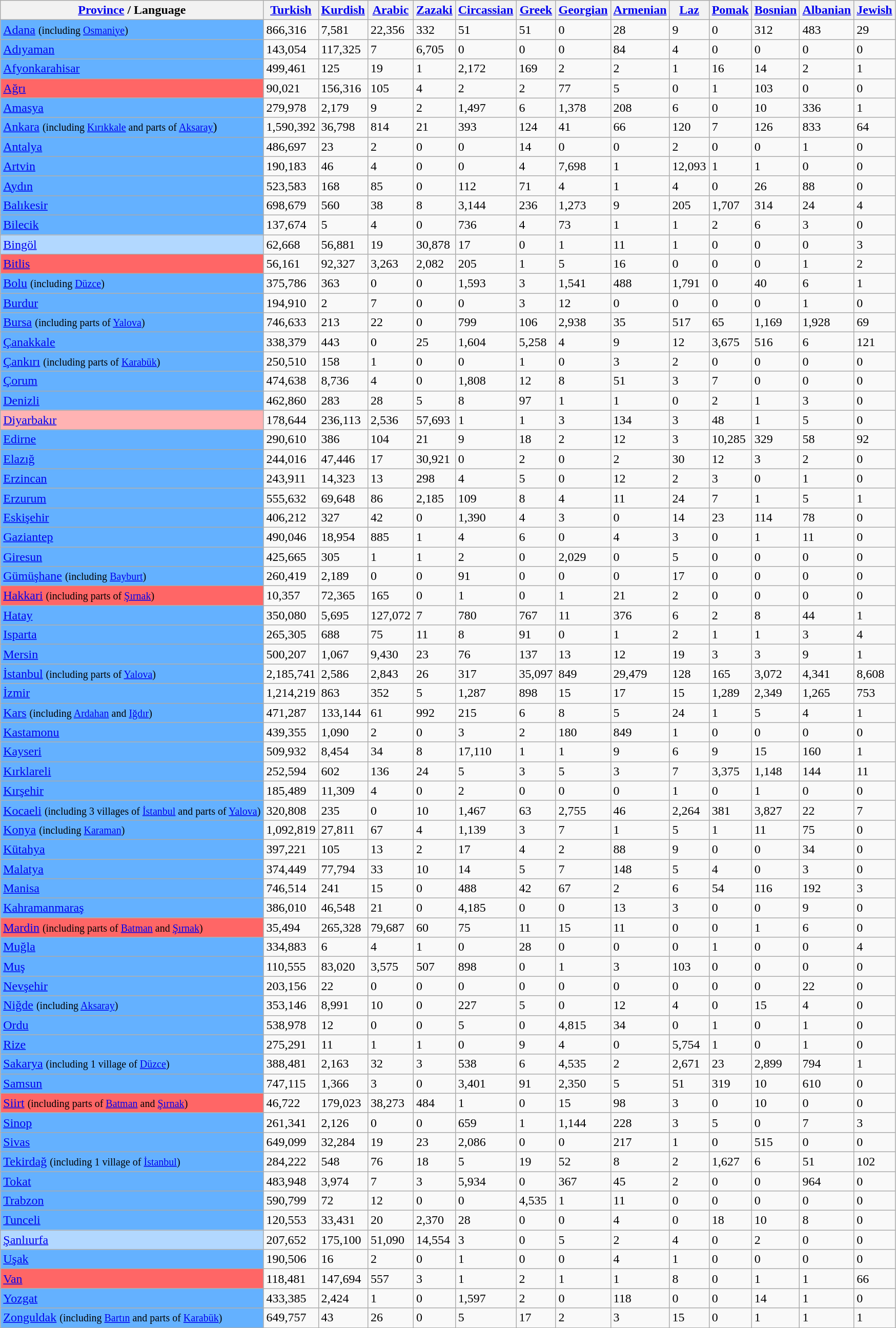<table class="wikitable sortable">
<tr>
<th><a href='#'>Province</a> / Language</th>
<th><a href='#'>Turkish</a></th>
<th><a href='#'>Kurdish</a></th>
<th><a href='#'>Arabic</a></th>
<th><a href='#'>Zazaki</a></th>
<th><a href='#'>Circassian</a></th>
<th><a href='#'>Greek</a></th>
<th><a href='#'>Georgian</a></th>
<th><a href='#'>Armenian</a></th>
<th><a href='#'>Laz</a></th>
<th><a href='#'>Pomak</a></th>
<th><a href='#'>Bosnian</a></th>
<th><a href='#'>Albanian</a></th>
<th><a href='#'>Jewish</a></th>
</tr>
<tr>
<td style="background:#64b1ff;"><a href='#'>Adana</a> <small>(including <a href='#'>Osmaniye</a>)</small></td>
<td>866,316</td>
<td>7,581</td>
<td>22,356</td>
<td>332</td>
<td>51</td>
<td>51</td>
<td>0</td>
<td>28</td>
<td>9</td>
<td>0</td>
<td>312</td>
<td>483</td>
<td>29</td>
</tr>
<tr>
<td style="background:#64b1ff;"><a href='#'>Adıyaman</a></td>
<td>143,054</td>
<td>117,325</td>
<td>7</td>
<td>6,705</td>
<td>0</td>
<td>0</td>
<td>0</td>
<td>84</td>
<td>4</td>
<td>0</td>
<td>0</td>
<td>0</td>
<td>0</td>
</tr>
<tr>
<td style="background:#64b1ff;"><a href='#'>Afyonkarahisar</a></td>
<td>499,461</td>
<td>125</td>
<td>19</td>
<td>1</td>
<td>2,172</td>
<td>169</td>
<td>2</td>
<td>2</td>
<td>1</td>
<td>16</td>
<td>14</td>
<td>2</td>
<td>1</td>
</tr>
<tr>
<td style="background:#f66;"><a href='#'>Ağrı</a></td>
<td>90,021</td>
<td>156,316</td>
<td>105</td>
<td>4</td>
<td>2</td>
<td>2</td>
<td>77</td>
<td>5</td>
<td>0</td>
<td>1</td>
<td>103</td>
<td>0</td>
<td>0</td>
</tr>
<tr>
<td style="background:#64b1ff;"><a href='#'>Amasya</a></td>
<td>279,978</td>
<td>2,179</td>
<td>9</td>
<td>2</td>
<td>1,497</td>
<td>6</td>
<td>1,378</td>
<td>208</td>
<td>6</td>
<td>0</td>
<td>10</td>
<td>336</td>
<td>1</td>
</tr>
<tr>
<td style="background:#64b1ff;"><a href='#'>Ankara</a> <small>(including <a href='#'>Kırıkkale</a> and parts of <a href='#'>Aksaray</a></small>)</td>
<td>1,590,392</td>
<td>36,798</td>
<td>814</td>
<td>21</td>
<td>393</td>
<td>124</td>
<td>41</td>
<td>66</td>
<td>120</td>
<td>7</td>
<td>126</td>
<td>833</td>
<td>64</td>
</tr>
<tr>
<td style="background:#64b1ff;"><a href='#'>Antalya</a></td>
<td>486,697</td>
<td>23</td>
<td>2</td>
<td>0</td>
<td>0</td>
<td>14</td>
<td>0</td>
<td>0</td>
<td>2</td>
<td>0</td>
<td>0</td>
<td>1</td>
<td>0</td>
</tr>
<tr>
<td style="background:#64b1ff;"><a href='#'>Artvin</a></td>
<td>190,183</td>
<td>46</td>
<td>4</td>
<td>0</td>
<td>0</td>
<td>4</td>
<td>7,698</td>
<td>1</td>
<td>12,093</td>
<td>1</td>
<td>1</td>
<td>0</td>
<td>0</td>
</tr>
<tr>
<td style="background:#64b1ff;"><a href='#'>Aydın</a></td>
<td>523,583</td>
<td>168</td>
<td>85</td>
<td>0</td>
<td>112</td>
<td>71</td>
<td>4</td>
<td>1</td>
<td>4</td>
<td>0</td>
<td>26</td>
<td>88</td>
<td>0</td>
</tr>
<tr>
<td style="background:#64b1ff;"><a href='#'>Balıkesir</a></td>
<td>698,679</td>
<td>560</td>
<td>38</td>
<td>8</td>
<td>3,144</td>
<td>236</td>
<td>1,273</td>
<td>9</td>
<td>205</td>
<td>1,707</td>
<td>314</td>
<td>24</td>
<td>4</td>
</tr>
<tr>
<td style="background:#64b1ff;"><a href='#'>Bilecik</a></td>
<td>137,674</td>
<td>5</td>
<td>4</td>
<td>0</td>
<td>736</td>
<td>4</td>
<td>73</td>
<td>1</td>
<td>1</td>
<td>2</td>
<td>6</td>
<td>3</td>
<td>0</td>
</tr>
<tr>
<td style="background:#b2d8ff;"><a href='#'>Bingöl</a></td>
<td>62,668</td>
<td>56,881</td>
<td>19</td>
<td>30,878</td>
<td>17</td>
<td>0</td>
<td>1</td>
<td>11</td>
<td>1</td>
<td>0</td>
<td>0</td>
<td>0</td>
<td>3</td>
</tr>
<tr>
<td style="background:#f66;"><a href='#'>Bitlis</a></td>
<td>56,161</td>
<td>92,327</td>
<td>3,263</td>
<td>2,082</td>
<td>205</td>
<td>1</td>
<td>5</td>
<td>16</td>
<td>0</td>
<td>0</td>
<td>0</td>
<td>1</td>
<td>2</td>
</tr>
<tr>
<td style="background:#64b1ff;"><a href='#'>Bolu</a> <small>(including <a href='#'>Düzce</a>)</small></td>
<td>375,786</td>
<td>363</td>
<td>0</td>
<td>0</td>
<td>1,593</td>
<td>3</td>
<td>1,541</td>
<td>488</td>
<td>1,791</td>
<td>0</td>
<td>40</td>
<td>6</td>
<td>1</td>
</tr>
<tr>
<td style="background:#64b1ff;"><a href='#'>Burdur</a></td>
<td>194,910</td>
<td>2</td>
<td>7</td>
<td>0</td>
<td>0</td>
<td>3</td>
<td>12</td>
<td>0</td>
<td>0</td>
<td>0</td>
<td>0</td>
<td>1</td>
<td>0</td>
</tr>
<tr>
<td style="background:#64b1ff;"><a href='#'>Bursa</a> <small>(including parts of <a href='#'>Yalova</a>)</small></td>
<td>746,633</td>
<td>213</td>
<td>22</td>
<td>0</td>
<td>799</td>
<td>106</td>
<td>2,938</td>
<td>35</td>
<td>517</td>
<td>65</td>
<td>1,169</td>
<td>1,928</td>
<td>69</td>
</tr>
<tr>
<td style="background:#64b1ff;"><a href='#'>Çanakkale</a></td>
<td>338,379</td>
<td>443</td>
<td>0</td>
<td>25</td>
<td>1,604</td>
<td>5,258</td>
<td>4</td>
<td>9</td>
<td>12</td>
<td>3,675</td>
<td>516</td>
<td>6</td>
<td>121</td>
</tr>
<tr>
<td style="background:#64b1ff;"><a href='#'>Çankırı</a> <small>(including parts of <a href='#'>Karabük</a>)</small></td>
<td>250,510</td>
<td>158</td>
<td>1</td>
<td>0</td>
<td>0</td>
<td>1</td>
<td>0</td>
<td>3</td>
<td>2</td>
<td>0</td>
<td>0</td>
<td>0</td>
<td>0</td>
</tr>
<tr>
<td style="background:#64b1ff;"><a href='#'>Çorum</a></td>
<td>474,638</td>
<td>8,736</td>
<td>4</td>
<td>0</td>
<td>1,808</td>
<td>12</td>
<td>8</td>
<td>51</td>
<td>3</td>
<td>7</td>
<td>0</td>
<td>0</td>
<td>0</td>
</tr>
<tr>
<td style="background:#64b1ff;"><a href='#'>Denizli</a></td>
<td>462,860</td>
<td>283</td>
<td>28</td>
<td>5</td>
<td>8</td>
<td>97</td>
<td>1</td>
<td>1</td>
<td>0</td>
<td>2</td>
<td>1</td>
<td>3</td>
<td>0</td>
</tr>
<tr>
<td style="background:#ffb3b3;"><a href='#'>Diyarbakır</a></td>
<td>178,644</td>
<td>236,113</td>
<td>2,536</td>
<td>57,693</td>
<td>1</td>
<td>1</td>
<td>3</td>
<td>134</td>
<td>3</td>
<td>48</td>
<td>1</td>
<td>5</td>
<td>0</td>
</tr>
<tr>
<td style="background:#64b1ff;"><a href='#'>Edirne</a></td>
<td>290,610</td>
<td>386</td>
<td>104</td>
<td>21</td>
<td>9</td>
<td>18</td>
<td>2</td>
<td>12</td>
<td>3</td>
<td>10,285</td>
<td>329</td>
<td>58</td>
<td>92</td>
</tr>
<tr>
<td style="background:#64b1ff;"><a href='#'>Elazığ</a></td>
<td>244,016</td>
<td>47,446</td>
<td>17</td>
<td>30,921</td>
<td>0</td>
<td>2</td>
<td>0</td>
<td>2</td>
<td>30</td>
<td>12</td>
<td>3</td>
<td>2</td>
<td>0</td>
</tr>
<tr>
<td style="background:#64b1ff;"><a href='#'>Erzincan</a></td>
<td>243,911</td>
<td>14,323</td>
<td>13</td>
<td>298</td>
<td>4</td>
<td>5</td>
<td>0</td>
<td>12</td>
<td>2</td>
<td>3</td>
<td>0</td>
<td>1</td>
<td>0</td>
</tr>
<tr>
<td style="background:#64b1ff;"><a href='#'>Erzurum</a></td>
<td>555,632</td>
<td>69,648</td>
<td>86</td>
<td>2,185</td>
<td>109</td>
<td>8</td>
<td>4</td>
<td>11</td>
<td>24</td>
<td>7</td>
<td>1</td>
<td>5</td>
<td>1</td>
</tr>
<tr>
<td style="background:#64b1ff;"><a href='#'>Eskişehir</a></td>
<td>406,212</td>
<td>327</td>
<td>42</td>
<td>0</td>
<td>1,390</td>
<td>4</td>
<td>3</td>
<td>0</td>
<td>14</td>
<td>23</td>
<td>114</td>
<td>78</td>
<td>0</td>
</tr>
<tr>
<td style="background:#64b1ff;"><a href='#'>Gaziantep</a></td>
<td>490,046</td>
<td>18,954</td>
<td>885</td>
<td>1</td>
<td>4</td>
<td>6</td>
<td>0</td>
<td>4</td>
<td>3</td>
<td>0</td>
<td>1</td>
<td>11</td>
<td>0</td>
</tr>
<tr>
<td style="background:#64b1ff;"><a href='#'>Giresun</a></td>
<td>425,665</td>
<td>305</td>
<td>1</td>
<td>1</td>
<td>2</td>
<td>0</td>
<td>2,029</td>
<td>0</td>
<td>5</td>
<td>0</td>
<td>0</td>
<td>0</td>
<td>0</td>
</tr>
<tr>
<td style="background:#64b1ff;"><a href='#'>Gümüşhane</a> <small>(including <a href='#'>Bayburt</a>)</small></td>
<td>260,419</td>
<td>2,189</td>
<td>0</td>
<td>0</td>
<td>91</td>
<td>0</td>
<td>0</td>
<td>0</td>
<td>17</td>
<td>0</td>
<td>0</td>
<td>0</td>
<td>0</td>
</tr>
<tr>
<td style="background:#f66;"><a href='#'>Hakkari</a> <small>(including parts of <a href='#'>Şırnak</a>)</small></td>
<td>10,357</td>
<td>72,365</td>
<td>165</td>
<td>0</td>
<td>1</td>
<td>0</td>
<td>1</td>
<td>21</td>
<td>2</td>
<td>0</td>
<td>0</td>
<td>0</td>
<td>0</td>
</tr>
<tr>
<td style="background:#64b1ff;"><a href='#'>Hatay</a></td>
<td>350,080</td>
<td>5,695</td>
<td>127,072</td>
<td>7</td>
<td>780</td>
<td>767</td>
<td>11</td>
<td>376</td>
<td>6</td>
<td>2</td>
<td>8</td>
<td>44</td>
<td>1</td>
</tr>
<tr>
<td style="background:#64b1ff;"><a href='#'>Isparta</a></td>
<td>265,305</td>
<td>688</td>
<td>75</td>
<td>11</td>
<td>8</td>
<td>91</td>
<td>0</td>
<td>1</td>
<td>2</td>
<td>1</td>
<td>1</td>
<td>3</td>
<td>4</td>
</tr>
<tr>
<td style="background:#64b1ff;"><a href='#'>Mersin</a></td>
<td>500,207</td>
<td>1,067</td>
<td>9,430</td>
<td>23</td>
<td>76</td>
<td>137</td>
<td>13</td>
<td>12</td>
<td>19</td>
<td>3</td>
<td>3</td>
<td>9</td>
<td>1</td>
</tr>
<tr>
<td style="background:#64b1ff;"><a href='#'>İstanbul</a> <small>(including parts of <a href='#'>Yalova</a>)</small></td>
<td>2,185,741</td>
<td>2,586</td>
<td>2,843</td>
<td>26</td>
<td>317</td>
<td>35,097</td>
<td>849</td>
<td>29,479</td>
<td>128</td>
<td>165</td>
<td>3,072</td>
<td>4,341</td>
<td>8,608</td>
</tr>
<tr>
<td style="background:#64b1ff;"><a href='#'>İzmir</a></td>
<td>1,214,219</td>
<td>863</td>
<td>352</td>
<td>5</td>
<td>1,287</td>
<td>898</td>
<td>15</td>
<td>17</td>
<td>15</td>
<td>1,289</td>
<td>2,349</td>
<td>1,265</td>
<td>753</td>
</tr>
<tr>
<td style="background:#64b1ff;"><a href='#'>Kars</a> <small>(including <a href='#'>Ardahan</a> and <a href='#'>Iğdır</a>)</small></td>
<td>471,287</td>
<td>133,144</td>
<td>61</td>
<td>992</td>
<td>215</td>
<td>6</td>
<td>8</td>
<td>5</td>
<td>24</td>
<td>1</td>
<td>5</td>
<td>4</td>
<td>1</td>
</tr>
<tr>
<td style="background:#64b1ff;"><a href='#'>Kastamonu</a></td>
<td>439,355</td>
<td>1,090</td>
<td>2</td>
<td>0</td>
<td>3</td>
<td>2</td>
<td>180</td>
<td>849</td>
<td>1</td>
<td>0</td>
<td>0</td>
<td>0</td>
<td>0</td>
</tr>
<tr>
<td style="background:#64b1ff;"><a href='#'>Kayseri</a></td>
<td>509,932</td>
<td>8,454</td>
<td>34</td>
<td>8</td>
<td>17,110</td>
<td>1</td>
<td>1</td>
<td>9</td>
<td>6</td>
<td>9</td>
<td>15</td>
<td>160</td>
<td>1</td>
</tr>
<tr>
<td style="background:#64b1ff;"><a href='#'>Kırklareli</a></td>
<td>252,594</td>
<td>602</td>
<td>136</td>
<td>24</td>
<td>5</td>
<td>3</td>
<td>5</td>
<td>3</td>
<td>7</td>
<td>3,375</td>
<td>1,148</td>
<td>144</td>
<td>11</td>
</tr>
<tr>
<td style="background:#64b1ff;"><a href='#'>Kırşehir</a></td>
<td>185,489</td>
<td>11,309</td>
<td>4</td>
<td>0</td>
<td>2</td>
<td>0</td>
<td>0</td>
<td>0</td>
<td>1</td>
<td>0</td>
<td>1</td>
<td>0</td>
<td>0</td>
</tr>
<tr>
<td style="background:#64b1ff;"><a href='#'>Kocaeli</a> <small>(including 3 villages of <a href='#'>İstanbul</a> and parts of <a href='#'>Yalova</a>)</small></td>
<td>320,808</td>
<td>235</td>
<td>0</td>
<td>10</td>
<td>1,467</td>
<td>63</td>
<td>2,755</td>
<td>46</td>
<td>2,264</td>
<td>381</td>
<td>3,827</td>
<td>22</td>
<td>7</td>
</tr>
<tr>
<td style="background:#64b1ff;"><a href='#'>Konya</a> <small>(including <a href='#'>Karaman</a>)</small></td>
<td>1,092,819</td>
<td>27,811</td>
<td>67</td>
<td>4</td>
<td>1,139</td>
<td>3</td>
<td>7</td>
<td>1</td>
<td>5</td>
<td>1</td>
<td>11</td>
<td>75</td>
<td>0</td>
</tr>
<tr>
<td style="background:#64b1ff;"><a href='#'>Kütahya</a></td>
<td>397,221</td>
<td>105</td>
<td>13</td>
<td>2</td>
<td>17</td>
<td>4</td>
<td>2</td>
<td>88</td>
<td>9</td>
<td>0</td>
<td>0</td>
<td>34</td>
<td>0</td>
</tr>
<tr>
<td style="background:#64b1ff;"><a href='#'>Malatya</a></td>
<td>374,449</td>
<td>77,794</td>
<td>33</td>
<td>10</td>
<td>14</td>
<td>5</td>
<td>7</td>
<td>148</td>
<td>5</td>
<td>4</td>
<td>0</td>
<td>3</td>
<td>0</td>
</tr>
<tr>
<td style="background:#64b1ff;"><a href='#'>Manisa</a></td>
<td>746,514</td>
<td>241</td>
<td>15</td>
<td>0</td>
<td>488</td>
<td>42</td>
<td>67</td>
<td>2</td>
<td>6</td>
<td>54</td>
<td>116</td>
<td>192</td>
<td>3</td>
</tr>
<tr>
<td style="background:#64b1ff;"><a href='#'>Kahramanmaraş</a></td>
<td>386,010</td>
<td>46,548</td>
<td>21</td>
<td>0</td>
<td>4,185</td>
<td>0</td>
<td>0</td>
<td>13</td>
<td>3</td>
<td>0</td>
<td>0</td>
<td>9</td>
<td>0</td>
</tr>
<tr>
<td style="background:#f66;"><a href='#'>Mardin</a> <small>(including parts of <a href='#'>Batman</a> and <a href='#'>Şırnak</a>)</small></td>
<td>35,494</td>
<td>265,328</td>
<td>79,687</td>
<td>60</td>
<td>75</td>
<td>11</td>
<td>15</td>
<td>11</td>
<td>0</td>
<td>0</td>
<td>1</td>
<td>6</td>
<td>0</td>
</tr>
<tr>
<td style="background:#64b1ff;"><a href='#'>Muğla</a></td>
<td>334,883</td>
<td>6</td>
<td>4</td>
<td>1</td>
<td>0</td>
<td>28</td>
<td>0</td>
<td>0</td>
<td>0</td>
<td>1</td>
<td>0</td>
<td>0</td>
<td>4</td>
</tr>
<tr>
<td style="background:#64b1ff;"><a href='#'>Muş</a></td>
<td>110,555</td>
<td>83,020</td>
<td>3,575</td>
<td>507</td>
<td>898</td>
<td>0</td>
<td>1</td>
<td>3</td>
<td>103</td>
<td>0</td>
<td>0</td>
<td>0</td>
<td>0</td>
</tr>
<tr>
<td style="background:#64b1ff;"><a href='#'>Nevşehir</a></td>
<td>203,156</td>
<td>22</td>
<td>0</td>
<td>0</td>
<td>0</td>
<td>0</td>
<td>0</td>
<td>0</td>
<td>0</td>
<td>0</td>
<td>0</td>
<td>22</td>
<td>0</td>
</tr>
<tr>
<td style="background:#64b1ff;"><a href='#'>Niğde</a> <small>(including <a href='#'>Aksaray</a>)</small></td>
<td>353,146</td>
<td>8,991</td>
<td>10</td>
<td>0</td>
<td>227</td>
<td>5</td>
<td>0</td>
<td>12</td>
<td>4</td>
<td>0</td>
<td>15</td>
<td>4</td>
<td>0</td>
</tr>
<tr>
<td style="background:#64b1ff;"><a href='#'>Ordu</a></td>
<td>538,978</td>
<td>12</td>
<td>0</td>
<td>0</td>
<td>5</td>
<td>0</td>
<td>4,815</td>
<td>34</td>
<td>0</td>
<td>1</td>
<td>0</td>
<td>1</td>
<td>0</td>
</tr>
<tr>
<td style="background:#64b1ff;"><a href='#'>Rize</a></td>
<td>275,291</td>
<td>11</td>
<td>1</td>
<td>1</td>
<td>0</td>
<td>9</td>
<td>4</td>
<td>0</td>
<td>5,754</td>
<td>1</td>
<td>0</td>
<td>1</td>
<td>0</td>
</tr>
<tr>
<td style="background:#64b1ff;"><a href='#'>Sakarya</a> <small>(including 1 village of <a href='#'>Düzce</a>)</small></td>
<td>388,481</td>
<td>2,163</td>
<td>32</td>
<td>3</td>
<td>538</td>
<td>6</td>
<td>4,535</td>
<td>2</td>
<td>2,671</td>
<td>23</td>
<td>2,899</td>
<td>794</td>
<td>1</td>
</tr>
<tr>
<td style="background:#64b1ff;"><a href='#'>Samsun</a></td>
<td>747,115</td>
<td>1,366</td>
<td>3</td>
<td>0</td>
<td>3,401</td>
<td>91</td>
<td>2,350</td>
<td>5</td>
<td>51</td>
<td>319</td>
<td>10</td>
<td>610</td>
<td>0</td>
</tr>
<tr>
<td style="background:#f66;"><a href='#'>Siirt</a> <small>(including parts of <a href='#'>Batman</a> and <a href='#'>Şırnak</a>)</small></td>
<td>46,722</td>
<td>179,023</td>
<td>38,273</td>
<td>484</td>
<td>1</td>
<td>0</td>
<td>15</td>
<td>98</td>
<td>3</td>
<td>0</td>
<td>10</td>
<td>0</td>
<td>0</td>
</tr>
<tr>
<td style="background:#64b1ff;"><a href='#'>Sinop</a></td>
<td>261,341</td>
<td>2,126</td>
<td>0</td>
<td>0</td>
<td>659</td>
<td>1</td>
<td>1,144</td>
<td>228</td>
<td>3</td>
<td>5</td>
<td>0</td>
<td>7</td>
<td>3</td>
</tr>
<tr>
<td style="background:#64b1ff;"><a href='#'>Sivas</a></td>
<td>649,099</td>
<td>32,284</td>
<td>19</td>
<td>23</td>
<td>2,086</td>
<td>0</td>
<td>0</td>
<td>217</td>
<td>1</td>
<td>0</td>
<td>515</td>
<td>0</td>
<td>0</td>
</tr>
<tr>
<td style="background:#64b1ff;"><a href='#'>Tekirdağ</a> <small>(including 1 village of <a href='#'>İstanbul</a>)</small></td>
<td>284,222</td>
<td>548</td>
<td>76</td>
<td>18</td>
<td>5</td>
<td>19</td>
<td>52</td>
<td>8</td>
<td>2</td>
<td>1,627</td>
<td>6</td>
<td>51</td>
<td>102</td>
</tr>
<tr>
<td style="background:#64b1ff;"><a href='#'>Tokat</a></td>
<td>483,948</td>
<td>3,974</td>
<td>7</td>
<td>3</td>
<td>5,934</td>
<td>0</td>
<td>367</td>
<td>45</td>
<td>2</td>
<td>0</td>
<td>0</td>
<td>964</td>
<td>0</td>
</tr>
<tr>
<td style="background:#64b1ff;"><a href='#'>Trabzon</a></td>
<td>590,799</td>
<td>72</td>
<td>12</td>
<td>0</td>
<td>0</td>
<td>4,535</td>
<td>1</td>
<td>11</td>
<td>0</td>
<td>0</td>
<td>0</td>
<td>0</td>
<td>0</td>
</tr>
<tr>
<td style="background:#64b1ff;"><a href='#'>Tunceli</a></td>
<td>120,553</td>
<td>33,431</td>
<td>20</td>
<td>2,370</td>
<td>28</td>
<td>0</td>
<td>0</td>
<td>4</td>
<td>0</td>
<td>18</td>
<td>10</td>
<td>8</td>
<td>0</td>
</tr>
<tr>
<td style="background:#b2d8ff;"><a href='#'>Şanlıurfa</a></td>
<td>207,652</td>
<td>175,100</td>
<td>51,090</td>
<td>14,554</td>
<td>3</td>
<td>0</td>
<td>5</td>
<td>2</td>
<td>4</td>
<td>0</td>
<td>2</td>
<td>0</td>
<td>0</td>
</tr>
<tr>
<td style="background:#64b1ff;"><a href='#'>Uşak</a></td>
<td>190,506</td>
<td>16</td>
<td>2</td>
<td>0</td>
<td>1</td>
<td>0</td>
<td>0</td>
<td>4</td>
<td>1</td>
<td>0</td>
<td>0</td>
<td>0</td>
<td>0</td>
</tr>
<tr>
<td style="background:#f66;"><a href='#'>Van</a></td>
<td>118,481</td>
<td>147,694</td>
<td>557</td>
<td>3</td>
<td>1</td>
<td>2</td>
<td>1</td>
<td>1</td>
<td>8</td>
<td>0</td>
<td>1</td>
<td>1</td>
<td>66</td>
</tr>
<tr>
<td style="background:#64b1ff;"><a href='#'>Yozgat</a></td>
<td>433,385</td>
<td>2,424</td>
<td>1</td>
<td>0</td>
<td>1,597</td>
<td>2</td>
<td>0</td>
<td>118</td>
<td>0</td>
<td>0</td>
<td>14</td>
<td>1</td>
<td>0</td>
</tr>
<tr>
<td style="background:#64b1ff;"><a href='#'>Zonguldak</a> <small>(including <a href='#'>Bartın</a> and parts of <a href='#'>Karabük</a>)</small></td>
<td>649,757</td>
<td>43</td>
<td>26</td>
<td>0</td>
<td>5</td>
<td>17</td>
<td>2</td>
<td>3</td>
<td>15</td>
<td>0</td>
<td>1</td>
<td>1</td>
<td>1</td>
</tr>
</table>
